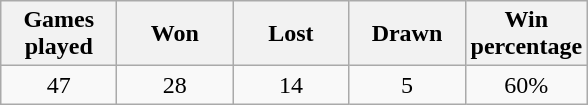<table class="wikitable" style="text-align:center">
<tr>
<th width="70">Games played</th>
<th width="70">Won</th>
<th width="70">Lost</th>
<th width="70">Drawn</th>
<th width="70">Win percentage</th>
</tr>
<tr>
<td>47</td>
<td>28</td>
<td>14</td>
<td>5</td>
<td>60%</td>
</tr>
</table>
